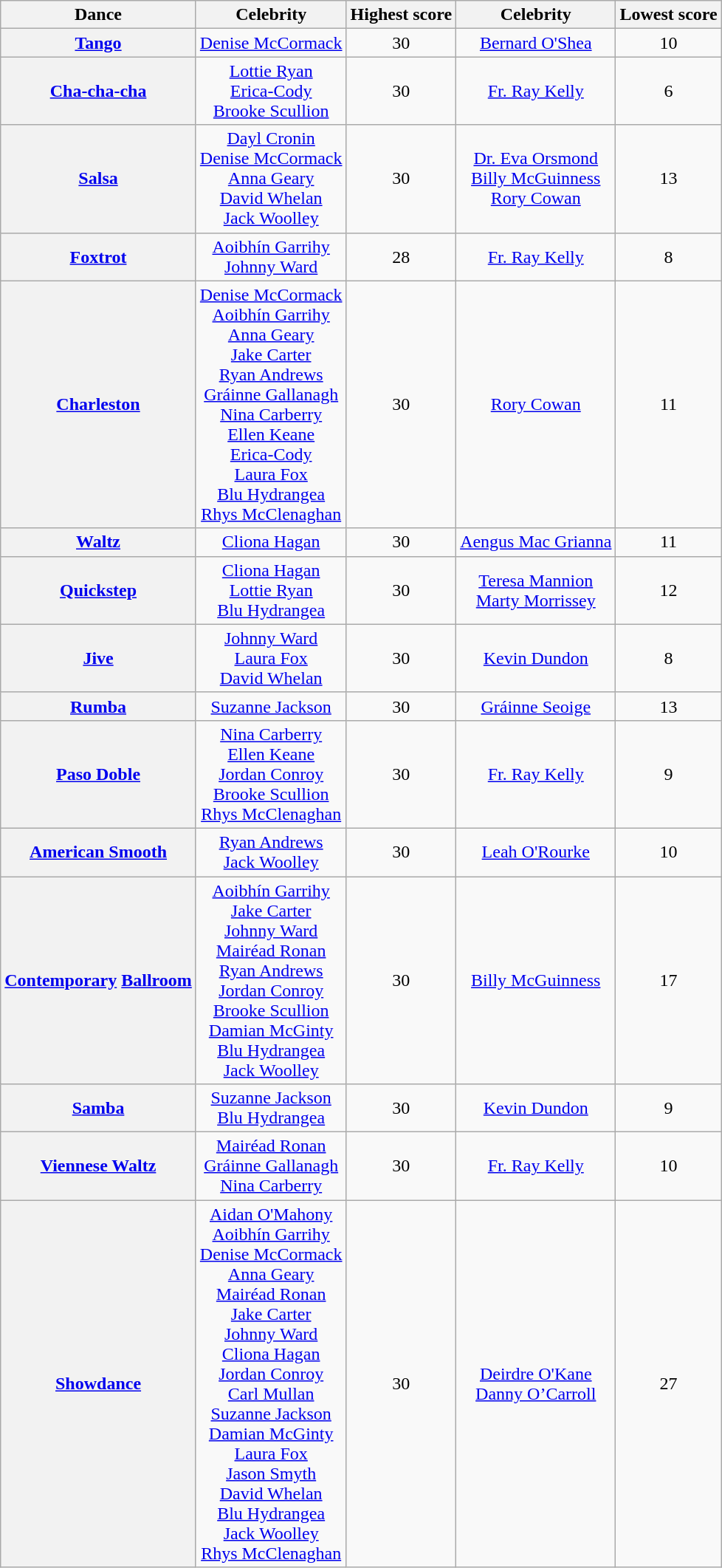<table class="wikitable sortable" style="text-align:center;">
<tr>
<th>Dance</th>
<th class="sortable">Celebrity</th>
<th>Highest score</th>
<th class="sortable">Celebrity</th>
<th>Lowest score</th>
</tr>
<tr>
<th><a href='#'>Tango</a></th>
<td><a href='#'>Denise McCormack</a></td>
<td>30</td>
<td><a href='#'>Bernard O'Shea</a></td>
<td>10</td>
</tr>
<tr>
<th><a href='#'>Cha-cha-cha</a></th>
<td><a href='#'>Lottie Ryan</a><br><a href='#'>Erica-Cody</a><br><a href='#'>Brooke Scullion</a></td>
<td>30</td>
<td><a href='#'>Fr. Ray Kelly</a></td>
<td>6</td>
</tr>
<tr>
<th><a href='#'>Salsa</a></th>
<td><a href='#'>Dayl Cronin</a><br><a href='#'>Denise McCormack</a><br><a href='#'>Anna Geary</a><br><a href='#'>David Whelan</a><br><a href='#'>Jack Woolley</a></td>
<td>30</td>
<td><a href='#'>Dr. Eva Orsmond</a><br><a href='#'>Billy McGuinness</a><br><a href='#'>Rory Cowan</a></td>
<td>13</td>
</tr>
<tr>
<th><a href='#'>Foxtrot</a></th>
<td><a href='#'>Aoibhín Garrihy</a><br><a href='#'>Johnny Ward</a></td>
<td>28</td>
<td><a href='#'>Fr. Ray Kelly</a></td>
<td>8</td>
</tr>
<tr>
<th><a href='#'>Charleston</a></th>
<td><a href='#'>Denise McCormack</a><br><a href='#'>Aoibhín Garrihy</a><br><a href='#'>Anna Geary</a><br><a href='#'>Jake Carter</a><br><a href='#'>Ryan Andrews</a><br><a href='#'>Gráinne Gallanagh</a><br><a href='#'>Nina Carberry</a><br><a href='#'>Ellen Keane</a><br><a href='#'>Erica-Cody</a><br><a href='#'>Laura Fox</a><br><a href='#'>Blu Hydrangea</a><br><a href='#'>Rhys McClenaghan</a></td>
<td>30</td>
<td><a href='#'>Rory Cowan</a></td>
<td>11</td>
</tr>
<tr>
<th><a href='#'>Waltz</a></th>
<td><a href='#'>Cliona Hagan</a></td>
<td>30</td>
<td><a href='#'>Aengus Mac Grianna</a></td>
<td>11</td>
</tr>
<tr>
<th><a href='#'>Quickstep</a></th>
<td><a href='#'>Cliona Hagan</a><br><a href='#'>Lottie Ryan</a><br><a href='#'>Blu Hydrangea</a></td>
<td>30</td>
<td><a href='#'>Teresa Mannion</a><br><a href='#'>Marty Morrissey</a></td>
<td>12</td>
</tr>
<tr>
<th><a href='#'>Jive</a></th>
<td><a href='#'>Johnny Ward</a><br><a href='#'>Laura Fox</a><br><a href='#'>David Whelan</a></td>
<td>30</td>
<td><a href='#'>Kevin Dundon</a></td>
<td>8</td>
</tr>
<tr>
<th><a href='#'>Rumba</a></th>
<td><a href='#'>Suzanne Jackson</a></td>
<td>30</td>
<td><a href='#'>Gráinne Seoige</a></td>
<td>13</td>
</tr>
<tr>
<th><a href='#'>Paso Doble</a></th>
<td><a href='#'>Nina Carberry</a><br><a href='#'>Ellen Keane</a><br><a href='#'>Jordan Conroy</a><br><a href='#'>Brooke Scullion</a><br><a href='#'>Rhys McClenaghan</a></td>
<td>30</td>
<td><a href='#'>Fr. Ray Kelly</a></td>
<td>9</td>
</tr>
<tr>
<th><a href='#'>American Smooth</a></th>
<td><a href='#'>Ryan Andrews</a><br><a href='#'>Jack Woolley</a></td>
<td>30</td>
<td><a href='#'>Leah O'Rourke</a></td>
<td>10</td>
</tr>
<tr>
<th><a href='#'>Contemporary</a> <a href='#'>Ballroom</a></th>
<td><a href='#'>Aoibhín Garrihy</a><br><a href='#'>Jake Carter</a><br><a href='#'>Johnny Ward</a><br><a href='#'>Mairéad Ronan</a><br><a href='#'>Ryan Andrews</a><br><a href='#'>Jordan Conroy</a><br><a href='#'>Brooke Scullion</a><br><a href='#'>Damian McGinty</a><br><a href='#'>Blu Hydrangea</a><br><a href='#'>Jack Woolley</a></td>
<td>30</td>
<td><a href='#'>Billy McGuinness</a></td>
<td>17</td>
</tr>
<tr>
<th><a href='#'>Samba</a></th>
<td><a href='#'>Suzanne Jackson</a><br><a href='#'>Blu Hydrangea</a></td>
<td>30</td>
<td><a href='#'>Kevin Dundon</a><br></td>
<td>9</td>
</tr>
<tr>
<th><a href='#'>Viennese Waltz</a></th>
<td><a href='#'>Mairéad Ronan</a><br><a href='#'>Gráinne Gallanagh</a><br><a href='#'>Nina Carberry</a></td>
<td>30</td>
<td><a href='#'>Fr. Ray Kelly</a></td>
<td>10</td>
</tr>
<tr>
<th><a href='#'>Showdance</a></th>
<td><a href='#'>Aidan O'Mahony</a><br><a href='#'>Aoibhín Garrihy</a><br><a href='#'>Denise McCormack</a><br><a href='#'>Anna Geary</a><br><a href='#'>Mairéad Ronan</a><br><a href='#'>Jake Carter</a><br><a href='#'>Johnny Ward</a><br><a href='#'>Cliona Hagan</a><br><a href='#'>Jordan Conroy</a><br><a href='#'>Carl Mullan</a><br><a href='#'>Suzanne Jackson</a><br><a href='#'>Damian McGinty</a><br><a href='#'>Laura Fox</a><br><a href='#'>Jason Smyth</a><br><a href='#'>David Whelan</a><br><a href='#'>Blu Hydrangea</a><br><a href='#'>Jack Woolley</a><br><a href='#'>Rhys McClenaghan</a></td>
<td>30</td>
<td><a href='#'>Deirdre O'Kane</a><br><a href='#'>Danny O’Carroll</a></td>
<td>27</td>
</tr>
</table>
